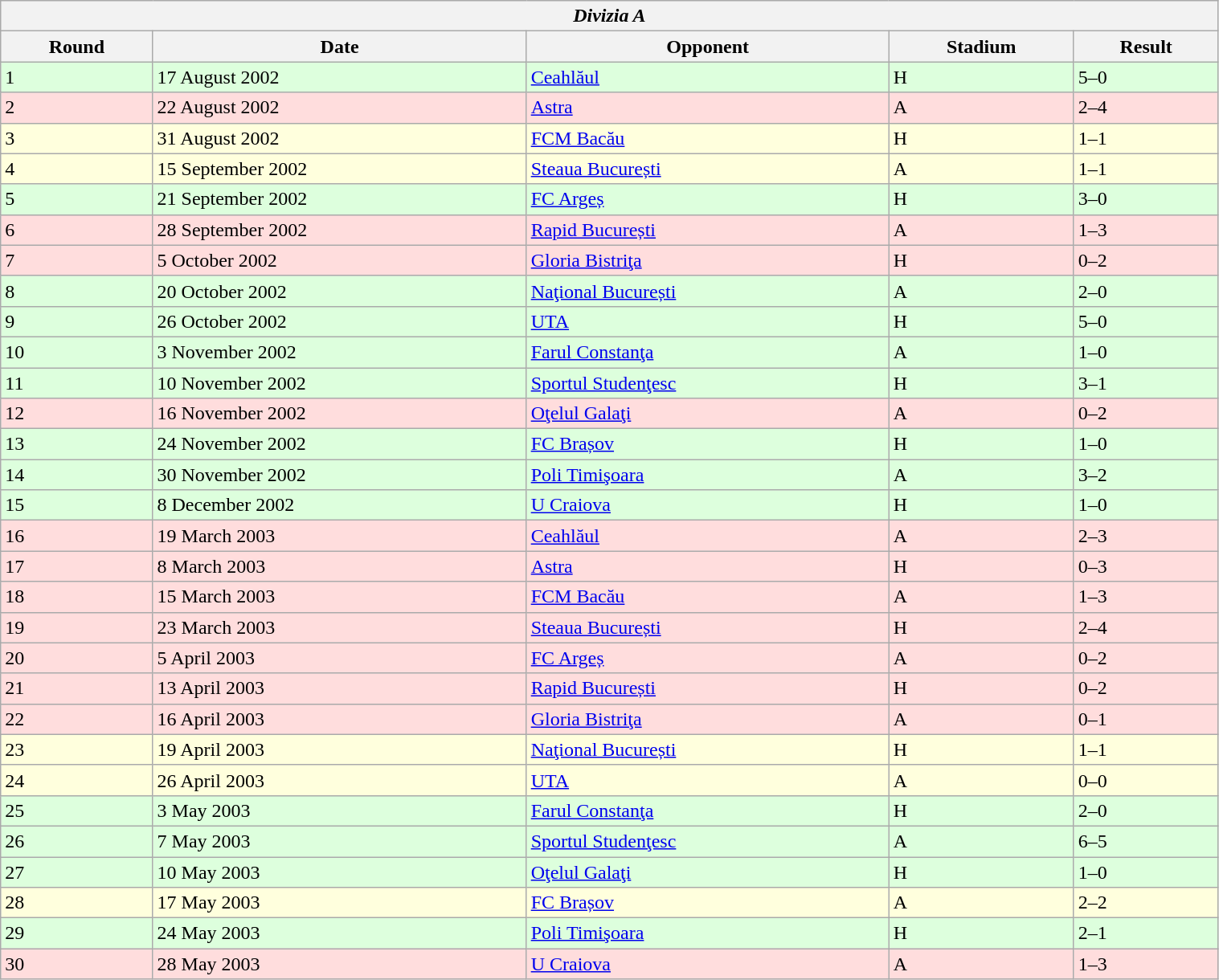<table class="wikitable" style="width:80%;">
<tr>
<th colspan="5" style="text-align:center;"><em>Divizia A</em></th>
</tr>
<tr>
<th>Round</th>
<th>Date</th>
<th>Opponent</th>
<th>Stadium</th>
<th>Result</th>
</tr>
<tr style="background:#dfd;">
<td>1</td>
<td>17 August 2002</td>
<td><a href='#'>Ceahlăul</a></td>
<td>H</td>
<td>5–0</td>
</tr>
<tr style="background:#fdd;">
<td>2</td>
<td>22 August 2002</td>
<td><a href='#'>Astra</a></td>
<td>A</td>
<td>2–4</td>
</tr>
<tr style="background:#ffd;">
<td>3</td>
<td>31 August 2002</td>
<td><a href='#'>FCM Bacău</a></td>
<td>H</td>
<td>1–1</td>
</tr>
<tr style="background:#ffd;">
<td>4</td>
<td>15 September 2002</td>
<td><a href='#'>Steaua București</a></td>
<td>A</td>
<td>1–1</td>
</tr>
<tr style="background:#dfd;">
<td>5</td>
<td>21 September 2002</td>
<td><a href='#'>FC Argeș</a></td>
<td>H</td>
<td>3–0</td>
</tr>
<tr style="background:#fdd;">
<td>6</td>
<td>28 September 2002</td>
<td><a href='#'>Rapid București</a></td>
<td>A</td>
<td>1–3</td>
</tr>
<tr style="background:#fdd;">
<td>7</td>
<td>5 October 2002</td>
<td><a href='#'>Gloria Bistriţa</a></td>
<td>H</td>
<td>0–2</td>
</tr>
<tr style="background:#dfd;">
<td>8</td>
<td>20 October 2002</td>
<td><a href='#'>Naţional București</a></td>
<td>A</td>
<td>2–0</td>
</tr>
<tr style="background:#dfd;">
<td>9</td>
<td>26 October 2002</td>
<td><a href='#'>UTA</a></td>
<td>H</td>
<td>5–0</td>
</tr>
<tr style="background:#dfd;">
<td>10</td>
<td>3 November 2002</td>
<td><a href='#'>Farul Constanţa</a></td>
<td>A</td>
<td>1–0</td>
</tr>
<tr style="background:#dfd;">
<td>11</td>
<td>10 November 2002</td>
<td><a href='#'>Sportul Studenţesc</a></td>
<td>H</td>
<td>3–1</td>
</tr>
<tr style="background:#fdd;">
<td>12</td>
<td>16 November 2002</td>
<td><a href='#'>Oţelul Galaţi</a></td>
<td>A</td>
<td>0–2</td>
</tr>
<tr style="background:#dfd;">
<td>13</td>
<td>24 November 2002</td>
<td><a href='#'>FC Brașov</a></td>
<td>H</td>
<td>1–0</td>
</tr>
<tr style="background:#dfd;">
<td>14</td>
<td>30 November 2002</td>
<td><a href='#'>Poli Timişoara</a></td>
<td>A</td>
<td>3–2</td>
</tr>
<tr style="background:#dfd;">
<td>15</td>
<td>8 December 2002</td>
<td><a href='#'>U Craiova</a></td>
<td>H</td>
<td>1–0</td>
</tr>
<tr style="background:#fdd;">
<td>16</td>
<td>19 March 2003</td>
<td><a href='#'>Ceahlăul</a></td>
<td>A</td>
<td>2–3</td>
</tr>
<tr style="background:#fdd;">
<td>17</td>
<td>8 March 2003</td>
<td><a href='#'>Astra</a></td>
<td>H</td>
<td>0–3</td>
</tr>
<tr style="background:#fdd;">
<td>18</td>
<td>15 March 2003</td>
<td><a href='#'>FCM Bacău</a></td>
<td>A</td>
<td>1–3</td>
</tr>
<tr style="background:#fdd;">
<td>19</td>
<td>23 March 2003</td>
<td><a href='#'>Steaua București</a></td>
<td>H</td>
<td>2–4</td>
</tr>
<tr style="background:#fdd;">
<td>20</td>
<td>5 April 2003</td>
<td><a href='#'>FC Argeș</a></td>
<td>A</td>
<td>0–2</td>
</tr>
<tr style="background:#fdd;">
<td>21</td>
<td>13 April 2003</td>
<td><a href='#'>Rapid București</a></td>
<td>H</td>
<td>0–2</td>
</tr>
<tr style="background:#fdd;">
<td>22</td>
<td>16 April 2003</td>
<td><a href='#'>Gloria Bistriţa</a></td>
<td>A</td>
<td>0–1</td>
</tr>
<tr style="background:#ffd;">
<td>23</td>
<td>19 April 2003</td>
<td><a href='#'>Naţional București</a></td>
<td>H</td>
<td>1–1</td>
</tr>
<tr style="background:#ffd;">
<td>24</td>
<td>26 April 2003</td>
<td><a href='#'>UTA</a></td>
<td>A</td>
<td>0–0</td>
</tr>
<tr style="background:#dfd;">
<td>25</td>
<td>3 May 2003</td>
<td><a href='#'>Farul Constanţa</a></td>
<td>H</td>
<td>2–0</td>
</tr>
<tr style="background:#dfd;">
<td>26</td>
<td>7 May 2003</td>
<td><a href='#'>Sportul Studenţesc</a></td>
<td>A</td>
<td>6–5</td>
</tr>
<tr style="background:#dfd;">
<td>27</td>
<td>10 May 2003</td>
<td><a href='#'>Oţelul Galaţi</a></td>
<td>H</td>
<td>1–0</td>
</tr>
<tr style="background:#ffd;">
<td>28</td>
<td>17 May 2003</td>
<td><a href='#'>FC Brașov</a></td>
<td>A</td>
<td>2–2</td>
</tr>
<tr style="background:#dfd;">
<td>29</td>
<td>24 May 2003</td>
<td><a href='#'>Poli Timişoara</a></td>
<td>H</td>
<td>2–1</td>
</tr>
<tr style="background:#fdd;">
<td>30</td>
<td>28 May 2003</td>
<td><a href='#'>U Craiova</a></td>
<td>A</td>
<td>1–3</td>
</tr>
</table>
